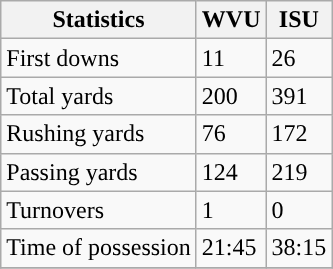<table class="wikitable" style="float: left;">
<tr>
<th>Statistics</th>
<th>WVU</th>
<th>ISU</th>
</tr>
<tr>
<td>First downs</td>
<td>11</td>
<td>26</td>
</tr>
<tr>
<td>Total yards</td>
<td>200</td>
<td>391</td>
</tr>
<tr>
<td>Rushing yards</td>
<td>76</td>
<td>172</td>
</tr>
<tr>
<td>Passing yards</td>
<td>124</td>
<td>219</td>
</tr>
<tr>
<td>Turnovers</td>
<td>1</td>
<td>0</td>
</tr>
<tr>
<td>Time of possession</td>
<td>21:45</td>
<td>38:15</td>
</tr>
<tr>
</tr>
</table>
